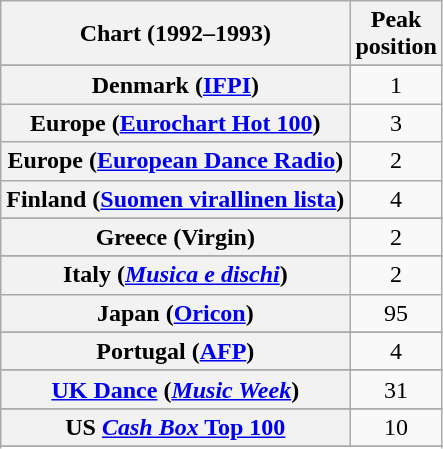<table class="wikitable sortable plainrowheaders" style="text-align:center">
<tr>
<th scope="col">Chart (1992–1993)</th>
<th scope="col">Peak<br>position</th>
</tr>
<tr>
</tr>
<tr>
</tr>
<tr>
</tr>
<tr>
</tr>
<tr>
</tr>
<tr>
</tr>
<tr>
<th scope="row">Denmark (<a href='#'>IFPI</a>)</th>
<td>1</td>
</tr>
<tr>
<th scope="row">Europe (<a href='#'>Eurochart Hot 100</a>)</th>
<td>3</td>
</tr>
<tr>
<th scope="row">Europe (<a href='#'>European Dance Radio</a>)</th>
<td>2</td>
</tr>
<tr>
<th scope="row">Finland (<a href='#'>Suomen virallinen lista</a>)</th>
<td>4</td>
</tr>
<tr>
</tr>
<tr>
</tr>
<tr>
<th scope="row">Greece (Virgin)</th>
<td>2</td>
</tr>
<tr>
</tr>
<tr>
<th scope="row">Italy (<em><a href='#'>Musica e dischi</a></em>)</th>
<td>2</td>
</tr>
<tr>
<th scope="row">Japan (<a href='#'>Oricon</a>)</th>
<td>95</td>
</tr>
<tr>
</tr>
<tr>
</tr>
<tr>
</tr>
<tr>
</tr>
<tr>
<th scope="row">Portugal (<a href='#'>AFP</a>)</th>
<td>4</td>
</tr>
<tr>
</tr>
<tr>
</tr>
<tr>
</tr>
<tr>
<th scope="row"><a href='#'>UK Dance</a> (<em><a href='#'>Music Week</a></em>)</th>
<td>31</td>
</tr>
<tr>
</tr>
<tr>
<th scope="row">US <a href='#'><em>Cash Box</em> Top 100</a></th>
<td>10</td>
</tr>
<tr>
</tr>
<tr>
</tr>
</table>
